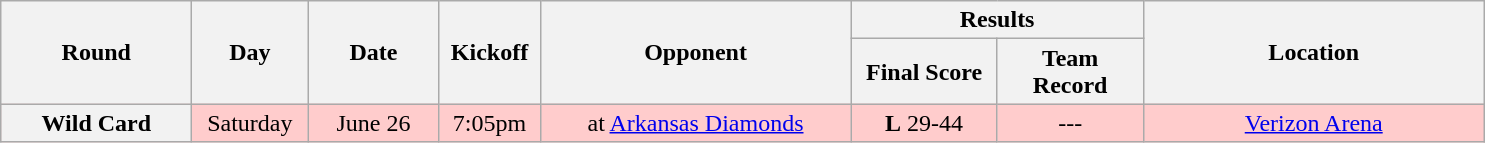<table class="wikitable">
<tr>
<th rowspan="2" width="120">Round</th>
<th rowspan="2" width="70">Day</th>
<th rowspan="2" width="80">Date</th>
<th rowspan="2" width="60">Kickoff</th>
<th rowspan="2" width="200">Opponent</th>
<th colspan="2" width="180">Results</th>
<th rowspan="2" width="220">Location</th>
</tr>
<tr>
<th width="90">Final Score</th>
<th width="90">Team Record</th>
</tr>
<tr align="center" bgcolor="#FFCCCC">
<th>Wild Card</th>
<td align="center">Saturday</td>
<td align="center">June 26</td>
<td align="center">7:05pm</td>
<td align="center">at <a href='#'>Arkansas Diamonds</a></td>
<td align="center"><strong>L</strong> 29-44</td>
<td align="center">---</td>
<td align="center"><a href='#'>Verizon Arena</a></td>
</tr>
</table>
